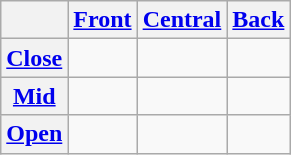<table class="wikitable" style="text-align:center;">
<tr>
<th></th>
<th><a href='#'>Front</a></th>
<th><a href='#'>Central</a></th>
<th><a href='#'>Back</a></th>
</tr>
<tr>
<th><a href='#'>Close</a></th>
<td></td>
<td> </td>
<td></td>
</tr>
<tr>
<th><a href='#'>Mid</a></th>
<td></td>
<td></td>
<td></td>
</tr>
<tr>
<th><a href='#'>Open</a></th>
<td></td>
<td></td>
<td></td>
</tr>
</table>
